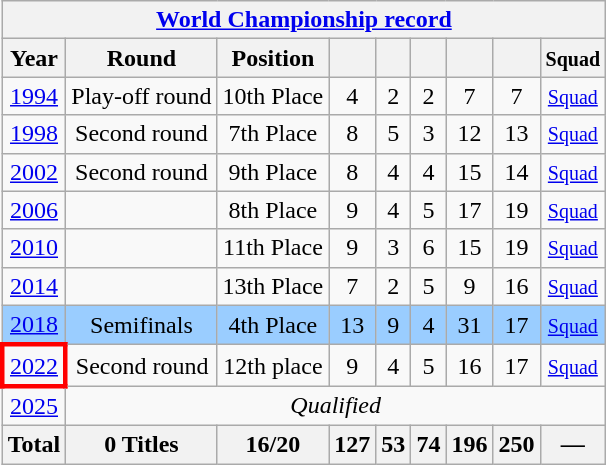<table class="wikitable" style="text-align: center;">
<tr>
<th colspan=9><a href='#'>World Championship record</a></th>
</tr>
<tr>
<th>Year</th>
<th>Round</th>
<th>Position</th>
<th></th>
<th></th>
<th></th>
<th></th>
<th></th>
<th><small>Squad</small></th>
</tr>
<tr>
<td> <a href='#'>1994</a></td>
<td>Play-off round</td>
<td>10th Place</td>
<td>4</td>
<td>2</td>
<td>2</td>
<td>7</td>
<td>7</td>
<td><small><a href='#'>Squad</a></small></td>
</tr>
<tr>
<td> <a href='#'>1998</a></td>
<td>Second round</td>
<td>7th Place</td>
<td>8</td>
<td>5</td>
<td>3</td>
<td>12</td>
<td>13</td>
<td><small><a href='#'>Squad</a></small></td>
</tr>
<tr>
<td> <a href='#'>2002</a></td>
<td>Second round</td>
<td>9th Place</td>
<td>8</td>
<td>4</td>
<td>4</td>
<td>15</td>
<td>14</td>
<td><small><a href='#'>Squad</a></small></td>
</tr>
<tr>
<td> <a href='#'>2006</a></td>
<td></td>
<td>8th Place</td>
<td>9</td>
<td>4</td>
<td>5</td>
<td>17</td>
<td>19</td>
<td><small><a href='#'>Squad</a></small></td>
</tr>
<tr>
<td> <a href='#'>2010</a></td>
<td></td>
<td>11th Place</td>
<td>9</td>
<td>3</td>
<td>6</td>
<td>15</td>
<td>19</td>
<td><small><a href='#'>Squad</a></small></td>
</tr>
<tr>
<td> <a href='#'>2014</a></td>
<td></td>
<td>13th Place</td>
<td>7</td>
<td>2</td>
<td>5</td>
<td>9</td>
<td>16</td>
<td><small><a href='#'>Squad</a></small></td>
</tr>
<tr bgcolor=#9acdff>
<td> <a href='#'>2018</a></td>
<td>Semifinals</td>
<td>4th Place</td>
<td>13</td>
<td>9</td>
<td>4</td>
<td>31</td>
<td>17</td>
<td><small><a href='#'>Squad</a></small></td>
</tr>
<tr>
<td style="border: 3px solid red">  <a href='#'>2022</a></td>
<td>Second round</td>
<td>12th place</td>
<td>9</td>
<td>4</td>
<td>5</td>
<td>16</td>
<td>17</td>
<td><small><a href='#'>Squad</a></small></td>
</tr>
<tr>
<td> <a href='#'>2025</a></td>
<td colspan=8><em>Qualified</em></td>
</tr>
<tr>
<th>Total</th>
<th>0 Titles</th>
<th>16/20</th>
<th>127</th>
<th>53</th>
<th>74</th>
<th>196</th>
<th>250</th>
<th>—</th>
</tr>
</table>
